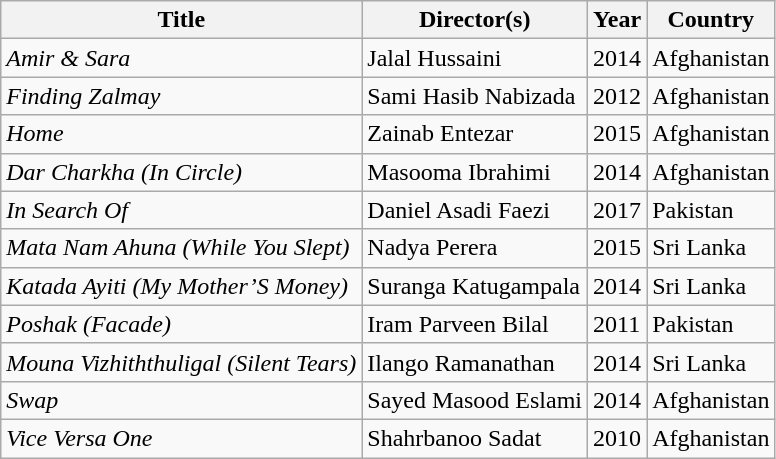<table class="wikitable sortable">
<tr>
<th>Title</th>
<th>Director(s)</th>
<th>Year</th>
<th>Country</th>
</tr>
<tr>
<td><em>Amir & Sara</em></td>
<td>Jalal Hussaini</td>
<td>2014</td>
<td>Afghanistan</td>
</tr>
<tr>
<td><em>Finding Zalmay</em></td>
<td>Sami Hasib Nabizada</td>
<td>2012</td>
<td>Afghanistan</td>
</tr>
<tr>
<td><em>Home</em></td>
<td>Zainab Entezar</td>
<td>2015</td>
<td>Afghanistan</td>
</tr>
<tr>
<td><em>Dar Charkha (In Circle)</em></td>
<td>Masooma Ibrahimi</td>
<td>2014</td>
<td>Afghanistan</td>
</tr>
<tr>
<td><em>In Search Of</em></td>
<td>Daniel Asadi Faezi</td>
<td>2017</td>
<td>Pakistan</td>
</tr>
<tr>
<td><em>Mata Nam Ahuna (While You Slept)</em></td>
<td>Nadya Perera</td>
<td>2015</td>
<td>Sri Lanka</td>
</tr>
<tr>
<td><em>Katada Ayiti (My Mother’S Money)</em></td>
<td>Suranga Katugampala</td>
<td>2014</td>
<td>Sri Lanka</td>
</tr>
<tr>
<td><em>Poshak (Facade)</em></td>
<td>Iram Parveen Bilal</td>
<td>2011</td>
<td>Pakistan</td>
</tr>
<tr>
<td><em>Mouna Vizhiththuligal (Silent Tears)</em></td>
<td>Ilango Ramanathan</td>
<td>2014</td>
<td>Sri Lanka</td>
</tr>
<tr>
<td><em>Swap</em></td>
<td>Sayed Masood Eslami</td>
<td>2014</td>
<td>Afghanistan</td>
</tr>
<tr>
<td><em>Vice Versa One</em></td>
<td>Shahrbanoo Sadat</td>
<td>2010</td>
<td>Afghanistan</td>
</tr>
</table>
